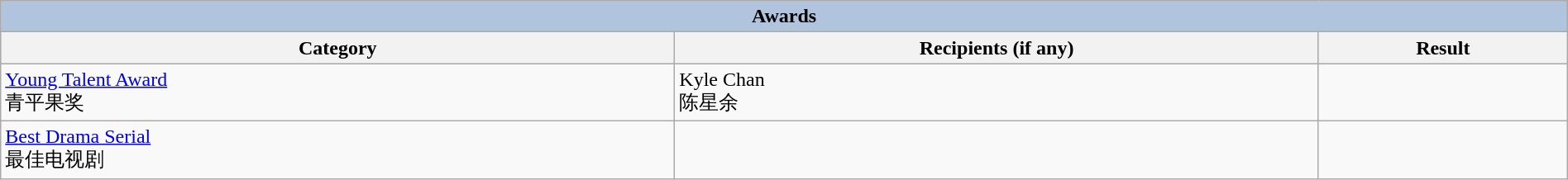<table class="wikitable sortable" style="width:100%;">
<tr style="background:#ccc; text-align:center;">
<th colspan="4" style="background: LightSteelBlue;">Awards</th>
</tr>
<tr style="background:#ccc; text-align:center;">
<th>Category</th>
<th>Recipients (if any)</th>
<th>Result</th>
</tr>
<tr>
<td><a href='#'>Young Talent Award</a> <br> 青平果奖</td>
<td>Kyle Chan <br> 陈星余</td>
<td></td>
</tr>
<tr>
<td><a href='#'>Best Drama Serial</a>  <br> 最佳电视剧</td>
<td></td>
<td></td>
</tr>
</table>
